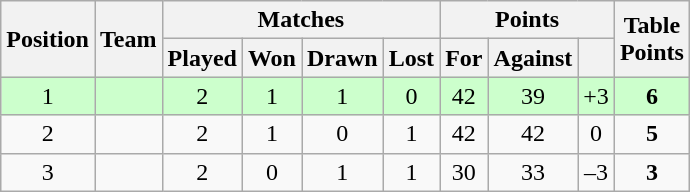<table class="wikitable" style="text-align:center">
<tr>
<th rowspan="2">Position</th>
<th rowspan="2">Team</th>
<th colspan="4">Matches</th>
<th colspan="3">Points</th>
<th rowspan="2">Table<br>Points</th>
</tr>
<tr>
<th>Played</th>
<th>Won</th>
<th>Drawn</th>
<th>Lost</th>
<th>For</th>
<th>Against</th>
<th></th>
</tr>
<tr bgcolor="ccffcc">
<td>1</td>
<td align="left"></td>
<td>2</td>
<td>1</td>
<td>1</td>
<td>0</td>
<td>42</td>
<td>39</td>
<td>+3</td>
<td><strong>6</strong></td>
</tr>
<tr>
<td>2</td>
<td align="left"></td>
<td>2</td>
<td>1</td>
<td>0</td>
<td>1</td>
<td>42</td>
<td>42</td>
<td>0</td>
<td><strong>5</strong></td>
</tr>
<tr>
<td>3</td>
<td align="left"></td>
<td>2</td>
<td>0</td>
<td>1</td>
<td>1</td>
<td>30</td>
<td>33</td>
<td>–3</td>
<td><strong>3</strong></td>
</tr>
</table>
